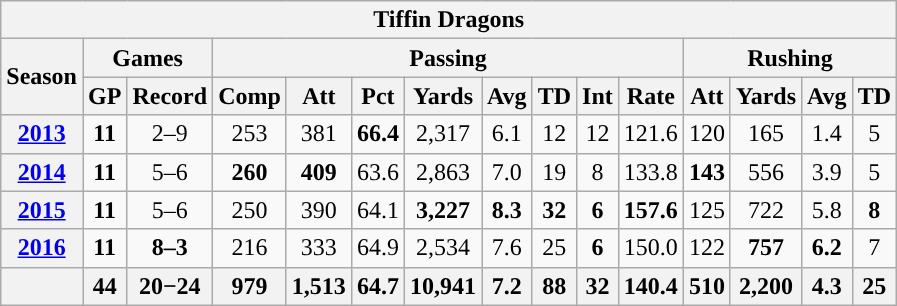<table class="wikitable" style="text-align:center;">
<tr>
<th colspan="16">Tiffin Dragons</th>
</tr>
<tr>
<th rowspan="2">Season</th>
<th colspan="2">Games</th>
<th colspan="8">Passing</th>
<th colspan="4">Rushing</th>
</tr>
<tr>
<th>GP</th>
<th>Record</th>
<th>Comp</th>
<th>Att</th>
<th>Pct</th>
<th>Yards</th>
<th>Avg</th>
<th>TD</th>
<th>Int</th>
<th>Rate</th>
<th>Att</th>
<th>Yards</th>
<th>Avg</th>
<th>TD</th>
</tr>
<tr>
<th><a href='#'>2013</a></th>
<td><strong>11</strong></td>
<td>2–9</td>
<td>253</td>
<td>381</td>
<td><strong>66.4</strong></td>
<td>2,317</td>
<td>6.1</td>
<td>12</td>
<td>12</td>
<td>121.6</td>
<td>120</td>
<td>165</td>
<td>1.4</td>
<td>5</td>
</tr>
<tr>
<th><a href='#'>2014</a></th>
<td><strong>11</strong></td>
<td>5–6</td>
<td><strong>260</strong></td>
<td><strong>409</strong></td>
<td>63.6</td>
<td>2,863</td>
<td>7.0</td>
<td>19</td>
<td>8</td>
<td>133.8</td>
<td><strong>143</strong></td>
<td>556</td>
<td>3.9</td>
<td>5</td>
</tr>
<tr>
<th><a href='#'>2015</a></th>
<td><strong>11</strong></td>
<td>5–6</td>
<td>250</td>
<td>390</td>
<td>64.1</td>
<td><strong>3,227</strong></td>
<td><strong>8.3</strong></td>
<td><strong>32</strong></td>
<td><strong>6</strong></td>
<td><strong>157.6</strong></td>
<td>125</td>
<td>722</td>
<td>5.8</td>
<td><strong>8</strong></td>
</tr>
<tr>
<th><a href='#'>2016</a></th>
<td><strong>11</strong></td>
<td><strong>8–3</strong></td>
<td>216</td>
<td>333</td>
<td>64.9</td>
<td>2,534</td>
<td>7.6</td>
<td>25</td>
<td><strong>6</strong></td>
<td>150.0</td>
<td>122</td>
<td><strong>757</strong></td>
<td><strong>6.2</strong></td>
<td>7</td>
</tr>
<tr>
<th></th>
<th>44</th>
<th>20−24</th>
<th>979</th>
<th>1,513</th>
<th>64.7</th>
<th>10,941</th>
<th>7.2</th>
<th>88</th>
<th>32</th>
<th>140.4</th>
<th>510</th>
<th>2,200</th>
<th>4.3</th>
<th>25</th>
</tr>
</table>
